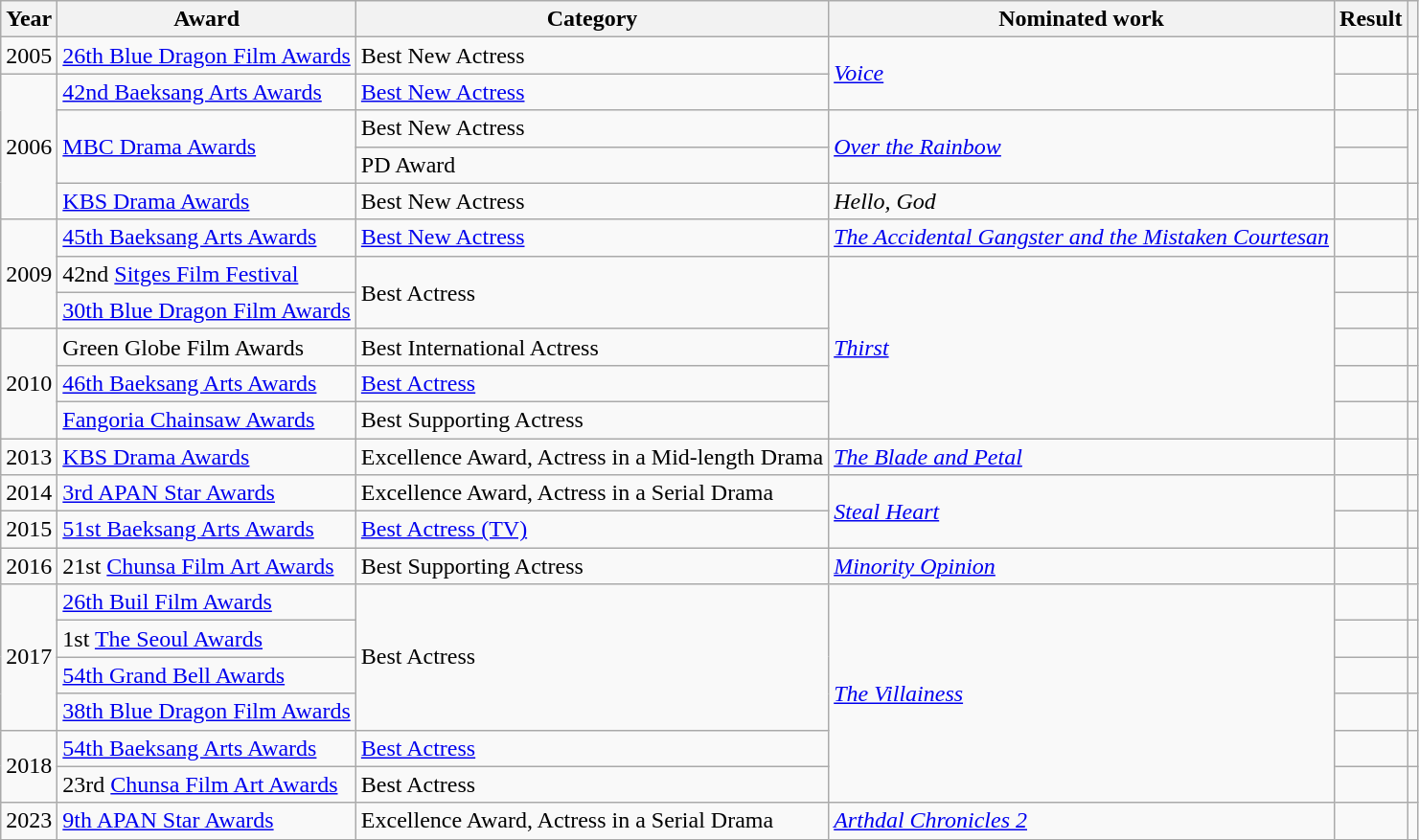<table class="wikitable sortable">
<tr>
<th scope="col">Year</th>
<th>Award</th>
<th scope="col">Category</th>
<th>Nominated work</th>
<th scope="col">Result</th>
<th scope="col" class="unsortable"></th>
</tr>
<tr>
<td>2005</td>
<td><a href='#'>26th Blue Dragon Film Awards</a></td>
<td>Best New Actress</td>
<td rowspan="2"><em><a href='#'>Voice</a></em></td>
<td></td>
<td></td>
</tr>
<tr>
<td rowspan="4">2006</td>
<td><a href='#'>42nd Baeksang Arts Awards</a></td>
<td><a href='#'>Best New Actress</a></td>
<td></td>
<td></td>
</tr>
<tr>
<td rowspan="2"><a href='#'>MBC Drama Awards</a></td>
<td>Best New Actress</td>
<td rowspan="2"><em><a href='#'>Over the Rainbow</a></em></td>
<td></td>
<td rowspan="2"></td>
</tr>
<tr>
<td>PD Award</td>
<td></td>
</tr>
<tr>
<td><a href='#'>KBS Drama Awards</a></td>
<td>Best New Actress</td>
<td><em>Hello, God</em></td>
<td></td>
<td></td>
</tr>
<tr>
<td rowspan="3">2009</td>
<td><a href='#'>45th Baeksang Arts Awards</a></td>
<td><a href='#'>Best New Actress</a></td>
<td><em><a href='#'>The Accidental Gangster and the Mistaken Courtesan</a></em></td>
<td></td>
<td></td>
</tr>
<tr>
<td>42nd <a href='#'>Sitges Film Festival</a></td>
<td rowspan="2">Best Actress</td>
<td rowspan="5"><em><a href='#'>Thirst</a></em></td>
<td></td>
<td></td>
</tr>
<tr>
<td><a href='#'>30th Blue Dragon Film Awards</a></td>
<td></td>
<td></td>
</tr>
<tr>
<td rowspan="3">2010</td>
<td>Green Globe Film Awards</td>
<td>Best International Actress</td>
<td></td>
<td></td>
</tr>
<tr>
<td><a href='#'>46th Baeksang Arts Awards</a></td>
<td><a href='#'>Best Actress</a></td>
<td></td>
<td></td>
</tr>
<tr>
<td><a href='#'>Fangoria Chainsaw Awards</a></td>
<td>Best Supporting Actress</td>
<td></td>
<td></td>
</tr>
<tr>
<td>2013</td>
<td><a href='#'>KBS Drama Awards</a></td>
<td>Excellence Award, Actress in a Mid-length Drama</td>
<td><em><a href='#'>The Blade and Petal</a></em></td>
<td></td>
<td></td>
</tr>
<tr>
<td>2014</td>
<td><a href='#'>3rd APAN Star Awards</a></td>
<td>Excellence Award, Actress in a Serial Drama</td>
<td rowspan="2"><em><a href='#'>Steal Heart</a></em></td>
<td></td>
<td></td>
</tr>
<tr>
<td>2015</td>
<td><a href='#'>51st Baeksang Arts Awards</a></td>
<td><a href='#'>Best Actress (TV)</a></td>
<td></td>
<td></td>
</tr>
<tr>
<td>2016</td>
<td>21st <a href='#'>Chunsa Film Art Awards</a></td>
<td>Best Supporting Actress</td>
<td><em><a href='#'>Minority Opinion</a></em></td>
<td></td>
<td></td>
</tr>
<tr>
<td rowspan="4">2017</td>
<td><a href='#'>26th Buil Film Awards</a></td>
<td rowspan="4">Best Actress</td>
<td rowspan="6"><em><a href='#'>The Villainess</a></em></td>
<td></td>
<td></td>
</tr>
<tr>
<td>1st <a href='#'>The Seoul Awards</a></td>
<td></td>
<td></td>
</tr>
<tr>
<td><a href='#'>54th Grand Bell Awards</a></td>
<td></td>
<td></td>
</tr>
<tr>
<td><a href='#'>38th Blue Dragon Film Awards</a></td>
<td></td>
<td></td>
</tr>
<tr>
<td rowspan="2">2018</td>
<td><a href='#'>54th Baeksang Arts Awards</a></td>
<td><a href='#'>Best Actress</a></td>
<td></td>
<td></td>
</tr>
<tr>
<td>23rd <a href='#'>Chunsa Film Art Awards</a></td>
<td>Best Actress</td>
<td></td>
<td></td>
</tr>
<tr>
<td>2023</td>
<td><a href='#'>9th APAN Star Awards</a></td>
<td>Excellence Award, Actress in a Serial Drama</td>
<td><em><a href='#'>Arthdal Chronicles 2</a></em></td>
<td></td>
<td></td>
</tr>
</table>
